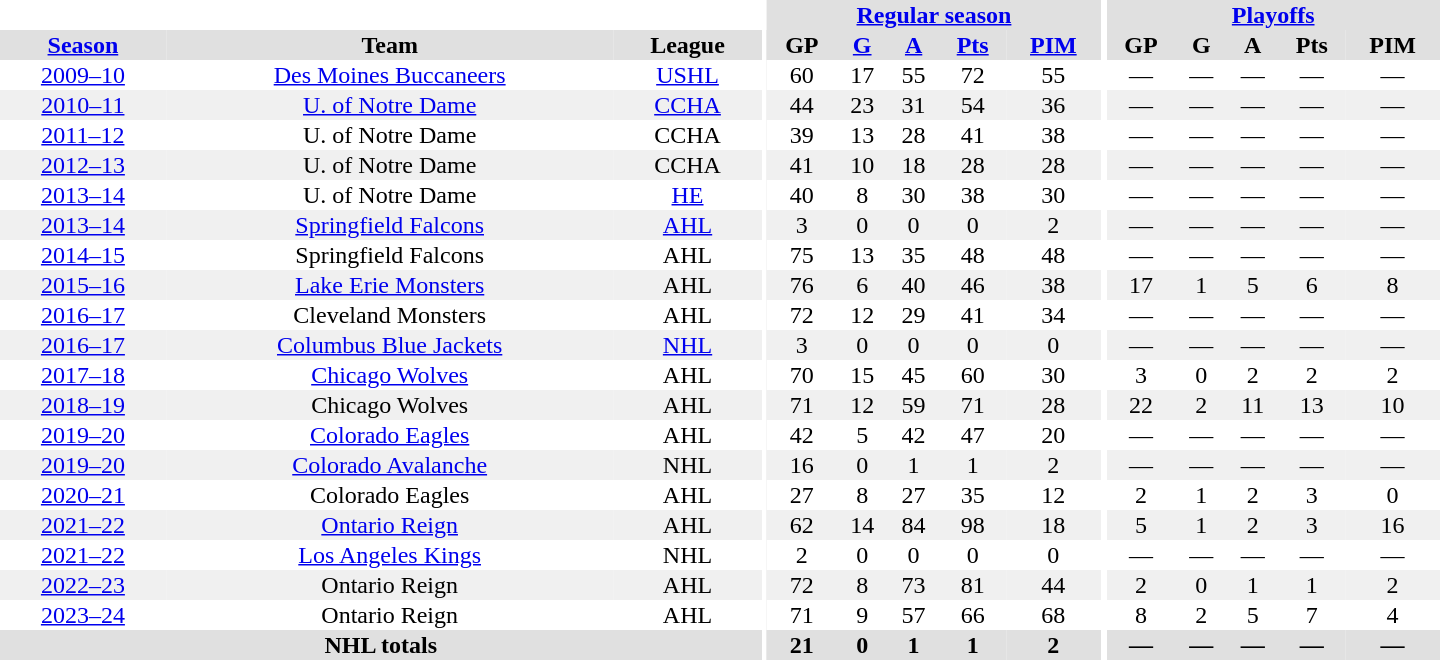<table border="0" cellpadding="1" cellspacing="0" style="text-align:center; width:60em">
<tr bgcolor="#e0e0e0">
<th colspan="3" bgcolor="#ffffff"></th>
<th rowspan="99" bgcolor="#ffffff"></th>
<th colspan="5"><a href='#'>Regular season</a></th>
<th rowspan="99" bgcolor="#ffffff"></th>
<th colspan="5"><a href='#'>Playoffs</a></th>
</tr>
<tr bgcolor="#e0e0e0">
<th><a href='#'>Season</a></th>
<th>Team</th>
<th>League</th>
<th>GP</th>
<th><a href='#'>G</a></th>
<th><a href='#'>A</a></th>
<th><a href='#'>Pts</a></th>
<th><a href='#'>PIM</a></th>
<th>GP</th>
<th>G</th>
<th>A</th>
<th>Pts</th>
<th>PIM</th>
</tr>
<tr>
<td><a href='#'>2009–10</a></td>
<td><a href='#'>Des Moines Buccaneers</a></td>
<td><a href='#'>USHL</a></td>
<td>60</td>
<td>17</td>
<td>55</td>
<td>72</td>
<td>55</td>
<td>—</td>
<td>—</td>
<td>—</td>
<td>—</td>
<td>—</td>
</tr>
<tr bgcolor="#f0f0f0">
<td><a href='#'>2010–11</a></td>
<td><a href='#'>U. of Notre Dame</a></td>
<td><a href='#'>CCHA</a></td>
<td>44</td>
<td>23</td>
<td>31</td>
<td>54</td>
<td>36</td>
<td>—</td>
<td>—</td>
<td>—</td>
<td>—</td>
<td>—</td>
</tr>
<tr>
<td><a href='#'>2011–12</a></td>
<td>U. of Notre Dame</td>
<td>CCHA</td>
<td>39</td>
<td>13</td>
<td>28</td>
<td>41</td>
<td>38</td>
<td>—</td>
<td>—</td>
<td>—</td>
<td>—</td>
<td>—</td>
</tr>
<tr bgcolor="#f0f0f0">
<td><a href='#'>2012–13</a></td>
<td>U. of Notre Dame</td>
<td>CCHA</td>
<td>41</td>
<td>10</td>
<td>18</td>
<td>28</td>
<td>28</td>
<td>—</td>
<td>—</td>
<td>—</td>
<td>—</td>
<td>—</td>
</tr>
<tr>
<td><a href='#'>2013–14</a></td>
<td>U. of Notre Dame</td>
<td><a href='#'>HE</a></td>
<td>40</td>
<td>8</td>
<td>30</td>
<td>38</td>
<td>30</td>
<td>—</td>
<td>—</td>
<td>—</td>
<td>—</td>
<td>—</td>
</tr>
<tr bgcolor="#f0f0f0">
<td><a href='#'>2013–14</a></td>
<td><a href='#'>Springfield Falcons</a></td>
<td><a href='#'>AHL</a></td>
<td>3</td>
<td>0</td>
<td>0</td>
<td>0</td>
<td>2</td>
<td>—</td>
<td>—</td>
<td>—</td>
<td>—</td>
<td>—</td>
</tr>
<tr>
<td><a href='#'>2014–15</a></td>
<td>Springfield Falcons</td>
<td>AHL</td>
<td>75</td>
<td>13</td>
<td>35</td>
<td>48</td>
<td>48</td>
<td>—</td>
<td>—</td>
<td>—</td>
<td>—</td>
<td>—</td>
</tr>
<tr bgcolor="#f0f0f0">
<td><a href='#'>2015–16</a></td>
<td><a href='#'>Lake Erie Monsters</a></td>
<td>AHL</td>
<td>76</td>
<td>6</td>
<td>40</td>
<td>46</td>
<td>38</td>
<td>17</td>
<td>1</td>
<td>5</td>
<td>6</td>
<td>8</td>
</tr>
<tr>
<td><a href='#'>2016–17</a></td>
<td>Cleveland Monsters</td>
<td>AHL</td>
<td>72</td>
<td>12</td>
<td>29</td>
<td>41</td>
<td>34</td>
<td>—</td>
<td>—</td>
<td>—</td>
<td>—</td>
<td>—</td>
</tr>
<tr bgcolor="#f0f0f0">
<td><a href='#'>2016–17</a></td>
<td><a href='#'>Columbus Blue Jackets</a></td>
<td><a href='#'>NHL</a></td>
<td>3</td>
<td>0</td>
<td>0</td>
<td>0</td>
<td>0</td>
<td>—</td>
<td>—</td>
<td>—</td>
<td>—</td>
<td>—</td>
</tr>
<tr>
<td><a href='#'>2017–18</a></td>
<td><a href='#'>Chicago Wolves</a></td>
<td>AHL</td>
<td>70</td>
<td>15</td>
<td>45</td>
<td>60</td>
<td>30</td>
<td>3</td>
<td>0</td>
<td>2</td>
<td>2</td>
<td>2</td>
</tr>
<tr bgcolor="#f0f0f0">
<td><a href='#'>2018–19</a></td>
<td>Chicago Wolves</td>
<td>AHL</td>
<td>71</td>
<td>12</td>
<td>59</td>
<td>71</td>
<td>28</td>
<td>22</td>
<td>2</td>
<td>11</td>
<td>13</td>
<td>10</td>
</tr>
<tr>
<td><a href='#'>2019–20</a></td>
<td><a href='#'>Colorado Eagles</a></td>
<td>AHL</td>
<td>42</td>
<td>5</td>
<td>42</td>
<td>47</td>
<td>20</td>
<td>—</td>
<td>—</td>
<td>—</td>
<td>—</td>
<td>—</td>
</tr>
<tr bgcolor="#f0f0f0">
<td><a href='#'>2019–20</a></td>
<td><a href='#'>Colorado Avalanche</a></td>
<td>NHL</td>
<td>16</td>
<td>0</td>
<td>1</td>
<td>1</td>
<td>2</td>
<td>—</td>
<td>—</td>
<td>—</td>
<td>—</td>
<td>—</td>
</tr>
<tr>
<td><a href='#'>2020–21</a></td>
<td>Colorado Eagles</td>
<td>AHL</td>
<td>27</td>
<td>8</td>
<td>27</td>
<td>35</td>
<td>12</td>
<td>2</td>
<td>1</td>
<td>2</td>
<td>3</td>
<td>0</td>
</tr>
<tr bgcolor="#f0f0f0">
<td><a href='#'>2021–22</a></td>
<td><a href='#'>Ontario Reign</a></td>
<td>AHL</td>
<td>62</td>
<td>14</td>
<td>84</td>
<td>98</td>
<td>18</td>
<td>5</td>
<td>1</td>
<td>2</td>
<td>3</td>
<td>16</td>
</tr>
<tr>
<td><a href='#'>2021–22</a></td>
<td><a href='#'>Los Angeles Kings</a></td>
<td>NHL</td>
<td>2</td>
<td>0</td>
<td>0</td>
<td>0</td>
<td>0</td>
<td>—</td>
<td>—</td>
<td>—</td>
<td>—</td>
<td>—</td>
</tr>
<tr bgcolor="#f0f0f0">
<td><a href='#'>2022–23</a></td>
<td>Ontario Reign</td>
<td>AHL</td>
<td>72</td>
<td>8</td>
<td>73</td>
<td>81</td>
<td>44</td>
<td>2</td>
<td>0</td>
<td>1</td>
<td>1</td>
<td>2</td>
</tr>
<tr>
<td><a href='#'>2023–24</a></td>
<td>Ontario Reign</td>
<td>AHL</td>
<td>71</td>
<td>9</td>
<td>57</td>
<td>66</td>
<td>68</td>
<td>8</td>
<td>2</td>
<td>5</td>
<td>7</td>
<td>4</td>
</tr>
<tr bgcolor="#e0e0e0">
<th colspan="3">NHL totals</th>
<th>21</th>
<th>0</th>
<th>1</th>
<th>1</th>
<th>2</th>
<th>—</th>
<th>—</th>
<th>—</th>
<th>—</th>
<th>—</th>
</tr>
</table>
